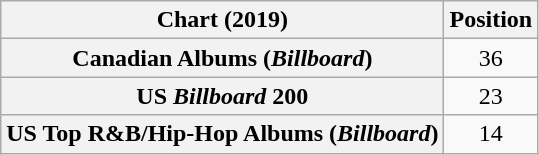<table class="wikitable sortable plainrowheaders" style="text-align:center">
<tr>
<th scope="col">Chart (2019)</th>
<th scope="col">Position</th>
</tr>
<tr>
<th scope="row">Canadian Albums (<em>Billboard</em>)</th>
<td>36</td>
</tr>
<tr>
<th scope="row">US <em>Billboard</em> 200</th>
<td>23</td>
</tr>
<tr>
<th scope="row">US Top R&B/Hip-Hop Albums (<em>Billboard</em>)</th>
<td>14</td>
</tr>
</table>
